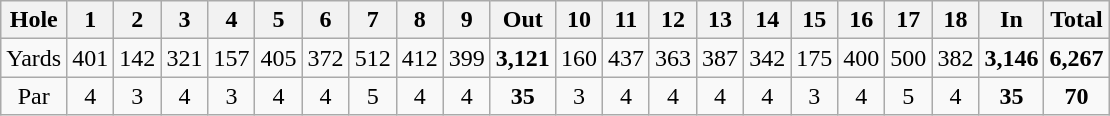<table class="wikitable" style="text-align:center">
<tr>
<th align="center">Hole</th>
<th>1</th>
<th>2</th>
<th>3</th>
<th>4</th>
<th>5</th>
<th>6</th>
<th>7</th>
<th>8</th>
<th>9</th>
<th>Out</th>
<th>10</th>
<th>11</th>
<th>12</th>
<th>13</th>
<th>14</th>
<th>15</th>
<th>16</th>
<th>17</th>
<th>18</th>
<th>In</th>
<th>Total</th>
</tr>
<tr>
<td align="center">Yards</td>
<td>401</td>
<td>142</td>
<td>321</td>
<td>157</td>
<td>405</td>
<td>372</td>
<td>512</td>
<td>412</td>
<td>399</td>
<td><strong>3,121</strong></td>
<td>160</td>
<td>437</td>
<td>363</td>
<td>387</td>
<td>342</td>
<td>175</td>
<td>400</td>
<td>500</td>
<td>382</td>
<td><strong>3,146</strong></td>
<td><strong>6,267</strong></td>
</tr>
<tr>
<td align="center">Par</td>
<td>4</td>
<td>3</td>
<td>4</td>
<td>3</td>
<td>4</td>
<td>4</td>
<td>5</td>
<td>4</td>
<td>4</td>
<td><strong>35</strong></td>
<td>3</td>
<td>4</td>
<td>4</td>
<td>4</td>
<td>4</td>
<td>3</td>
<td>4</td>
<td>5</td>
<td>4</td>
<td><strong>35</strong></td>
<td><strong>70</strong></td>
</tr>
</table>
